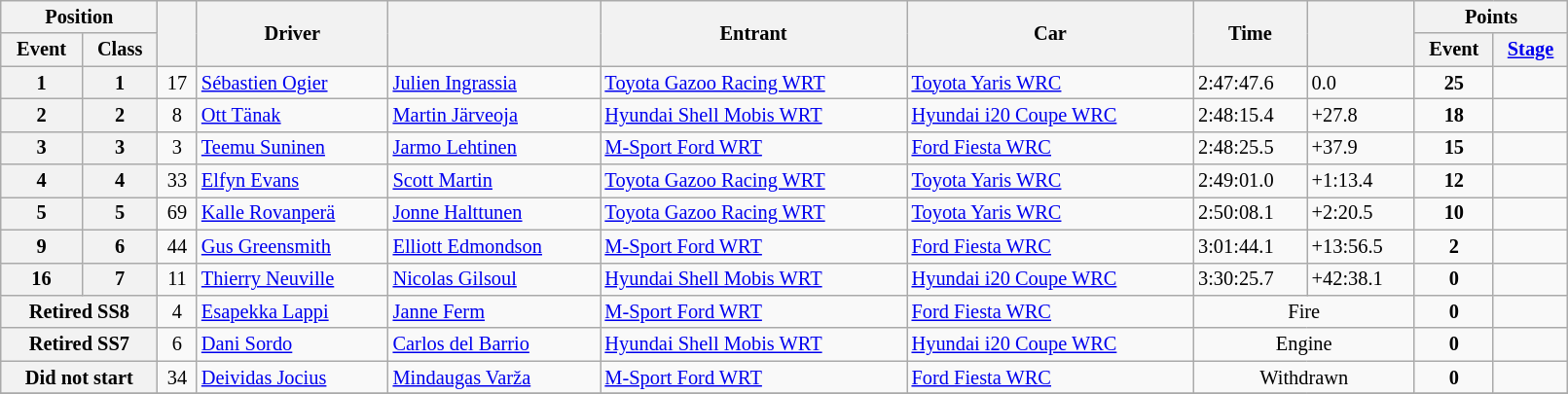<table class="wikitable" width=85% style="font-size: 85%;">
<tr>
<th colspan="2">Position</th>
<th rowspan="2"></th>
<th rowspan="2">Driver</th>
<th rowspan="2"></th>
<th rowspan="2">Entrant</th>
<th rowspan="2">Car</th>
<th rowspan="2">Time</th>
<th rowspan="2"></th>
<th colspan="2">Points</th>
</tr>
<tr>
<th>Event</th>
<th>Class</th>
<th>Event</th>
<th><a href='#'>Stage</a></th>
</tr>
<tr>
<th>1</th>
<th>1</th>
<td align="center">17</td>
<td><a href='#'>Sébastien Ogier</a></td>
<td><a href='#'>Julien Ingrassia</a></td>
<td nowrap><a href='#'>Toyota Gazoo Racing WRT</a></td>
<td><a href='#'>Toyota Yaris WRC</a></td>
<td>2:47:47.6</td>
<td>0.0</td>
<td align="center"><strong>25</strong></td>
<td></td>
</tr>
<tr>
<th>2</th>
<th>2</th>
<td align="center">8</td>
<td><a href='#'>Ott Tänak</a></td>
<td><a href='#'>Martin Järveoja</a></td>
<td><a href='#'>Hyundai Shell Mobis WRT</a></td>
<td><a href='#'>Hyundai i20 Coupe WRC</a></td>
<td>2:48:15.4</td>
<td>+27.8</td>
<td align="center"><strong>18</strong></td>
<td></td>
</tr>
<tr>
<th>3</th>
<th>3</th>
<td align="center">3</td>
<td><a href='#'>Teemu Suninen</a></td>
<td><a href='#'>Jarmo Lehtinen</a></td>
<td><a href='#'>M-Sport Ford WRT</a></td>
<td><a href='#'>Ford Fiesta WRC</a></td>
<td>2:48:25.5</td>
<td>+37.9</td>
<td align="center"><strong>15</strong></td>
<td></td>
</tr>
<tr>
<th>4</th>
<th>4</th>
<td align="center">33</td>
<td><a href='#'>Elfyn Evans</a></td>
<td><a href='#'>Scott Martin</a></td>
<td><a href='#'>Toyota Gazoo Racing WRT</a></td>
<td><a href='#'>Toyota Yaris WRC</a></td>
<td>2:49:01.0</td>
<td>+1:13.4</td>
<td align="center"><strong>12</strong></td>
<td></td>
</tr>
<tr>
<th>5</th>
<th>5</th>
<td align="center">69</td>
<td nowrap><a href='#'>Kalle Rovanperä</a></td>
<td><a href='#'>Jonne Halttunen</a></td>
<td><a href='#'>Toyota Gazoo Racing WRT</a></td>
<td><a href='#'>Toyota Yaris WRC</a></td>
<td>2:50:08.1</td>
<td>+2:20.5</td>
<td align="center"><strong>10</strong></td>
<td></td>
</tr>
<tr>
<th>9</th>
<th>6</th>
<td align="center">44</td>
<td><a href='#'>Gus Greensmith</a></td>
<td nowrap><a href='#'>Elliott Edmondson</a></td>
<td><a href='#'>M-Sport Ford WRT</a></td>
<td><a href='#'>Ford Fiesta WRC</a></td>
<td>3:01:44.1</td>
<td>+13:56.5</td>
<td align="center"><strong>2</strong></td>
<td></td>
</tr>
<tr>
<th>16</th>
<th>7</th>
<td align="center">11</td>
<td nowrap><a href='#'>Thierry Neuville</a></td>
<td><a href='#'>Nicolas Gilsoul</a></td>
<td><a href='#'>Hyundai Shell Mobis WRT</a></td>
<td nowrap><a href='#'>Hyundai i20 Coupe WRC</a></td>
<td>3:30:25.7</td>
<td>+42:38.1</td>
<td align="center"><strong>0</strong></td>
<td></td>
</tr>
<tr>
<th colspan="2">Retired SS8</th>
<td align="center">4</td>
<td><a href='#'>Esapekka Lappi</a></td>
<td><a href='#'>Janne Ferm</a></td>
<td><a href='#'>M-Sport Ford WRT</a></td>
<td><a href='#'>Ford Fiesta WRC</a></td>
<td align="center" colspan="2">Fire</td>
<td align="center"><strong>0</strong></td>
<td></td>
</tr>
<tr>
<th colspan="2">Retired SS7</th>
<td align="center">6</td>
<td><a href='#'>Dani Sordo</a></td>
<td><a href='#'>Carlos del Barrio</a></td>
<td><a href='#'>Hyundai Shell Mobis WRT</a></td>
<td><a href='#'>Hyundai i20 Coupe WRC</a></td>
<td align="center" colspan="2">Engine</td>
<td align="center"><strong>0</strong></td>
<td></td>
</tr>
<tr>
<th colspan="2" nowrap>Did not start</th>
<td align="center">34</td>
<td nowrap><a href='#'>Deividas Jocius</a></td>
<td nowrap><a href='#'>Mindaugas Varža</a></td>
<td><a href='#'>M-Sport Ford WRT</a></td>
<td><a href='#'>Ford Fiesta WRC</a></td>
<td align="center" colspan="2">Withdrawn</td>
<td align="center"><strong>0</strong></td>
<td></td>
</tr>
<tr>
</tr>
</table>
